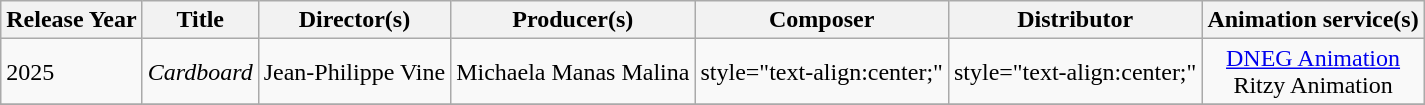<table class="wikitable">
<tr>
<th>Release Year</th>
<th>Title</th>
<th>Director(s)</th>
<th>Producer(s)</th>
<th>Composer</th>
<th>Distributor</th>
<th>Animation service(s)</th>
</tr>
<tr>
<td>2025</td>
<td><em>Cardboard</em></td>
<td style="text-align:center;">Jean-Philippe Vine</td>
<td style="text-align:center;">Michaela Manas Malina</td>
<td>style="text-align:center;" </td>
<td>style="text-align:center;" </td>
<td style="text-align:center;"><a href='#'>DNEG Animation</a><br>Ritzy Animation</td>
</tr>
<tr>
</tr>
</table>
